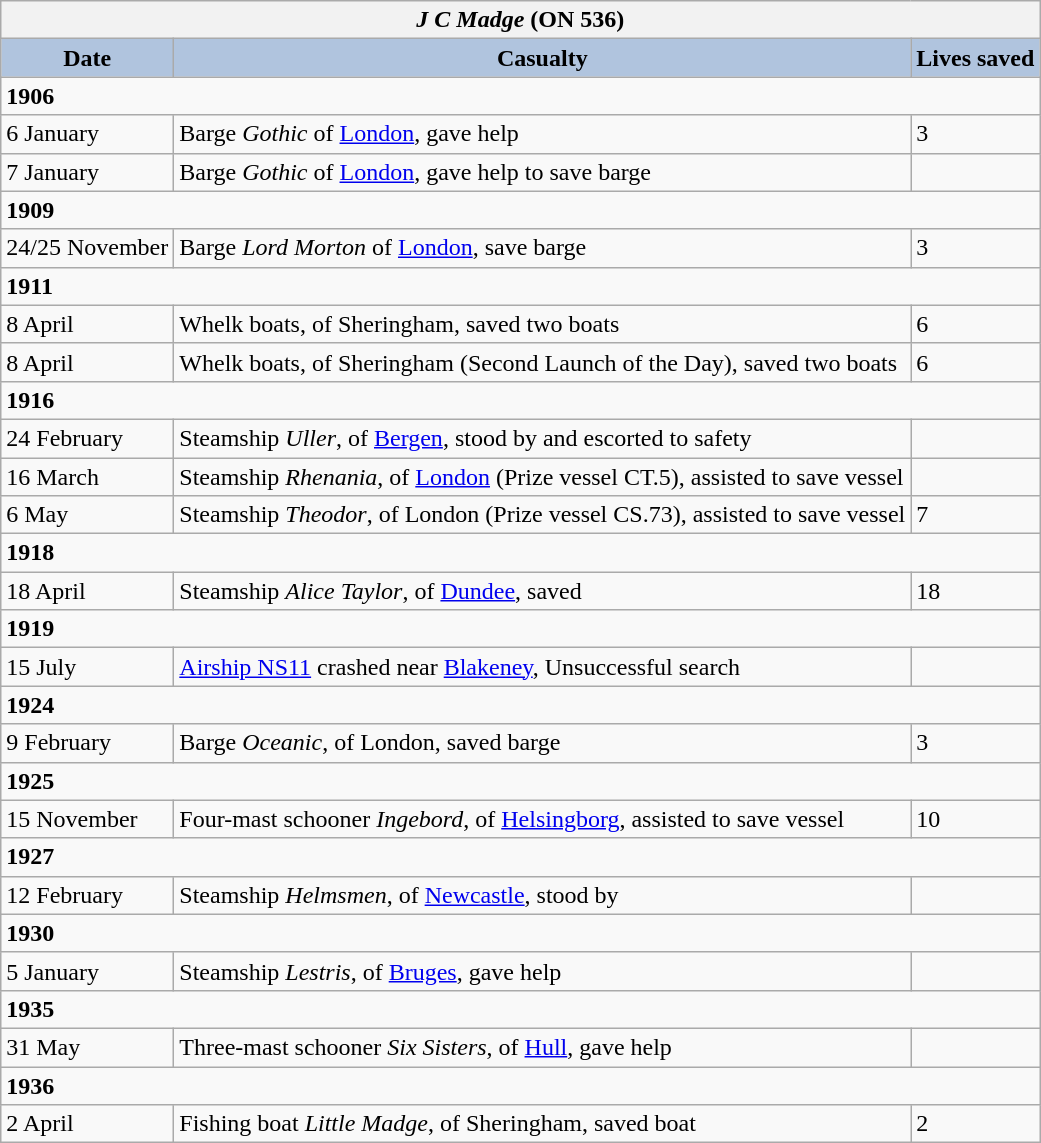<table class="wikitable">
<tr>
<th colspan="3"><em>J C Madge</em> (ON 536)<br></th>
</tr>
<tr>
<th style="text-align: center; background: LightSteelBlue">Date</th>
<th style="text-align: center; background: LightSteelBlue">Casualty</th>
<th style="text-align: center; background: LightSteelBlue">Lives saved</th>
</tr>
<tr>
<td colspan="3"><span><strong>1906</strong></span></td>
</tr>
<tr>
<td>6 January</td>
<td>Barge <em>Gothic</em> of <a href='#'>London</a>, gave help</td>
<td>3</td>
</tr>
<tr>
<td>7 January</td>
<td>Barge <em>Gothic</em> of <a href='#'>London</a>, gave help to save barge</td>
<td></td>
</tr>
<tr>
<td colspan="3"><span><strong>1909</strong></span></td>
</tr>
<tr>
<td>24/25 November</td>
<td>Barge <em>Lord Morton</em> of <a href='#'>London</a>, save barge</td>
<td>3</td>
</tr>
<tr>
<td colspan="3"><span><strong>1911</strong></span></td>
</tr>
<tr>
<td>8 April</td>
<td>Whelk boats, of Sheringham, saved two boats</td>
<td>6</td>
</tr>
<tr>
<td>8 April</td>
<td>Whelk boats, of Sheringham (Second Launch of the Day), saved two boats</td>
<td>6</td>
</tr>
<tr>
<td colspan="3"><span><strong>1916</strong></span></td>
</tr>
<tr>
<td>24 February</td>
<td>Steamship <em>Uller</em>, of <a href='#'>Bergen</a>, stood by and escorted to safety</td>
<td></td>
</tr>
<tr>
<td>16 March</td>
<td>Steamship <em>Rhenania</em>, of <a href='#'>London</a> (Prize vessel CT.5), assisted to save vessel</td>
<td></td>
</tr>
<tr>
<td>6 May</td>
<td>Steamship <em>Theodor</em>, of London (Prize vessel CS.73), assisted to save vessel</td>
<td>7</td>
</tr>
<tr>
<td colspan="3"><span><strong>1918</strong></span></td>
</tr>
<tr>
<td>18 April</td>
<td>Steamship <em>Alice Taylor</em>, of <a href='#'>Dundee</a>, saved</td>
<td>18</td>
</tr>
<tr>
<td colspan="3"><span><strong>1919</strong></span></td>
</tr>
<tr>
<td>15 July</td>
<td><a href='#'>Airship NS11</a> crashed near <a href='#'>Blakeney</a>, Unsuccessful search</td>
<td></td>
</tr>
<tr>
<td colspan="3"><span><strong>1924</strong></span></td>
</tr>
<tr>
<td>9 February</td>
<td>Barge <em>Oceanic</em>, of London, saved barge</td>
<td>3</td>
</tr>
<tr>
<td colspan="3"><span><strong>1925</strong></span></td>
</tr>
<tr>
<td>15 November</td>
<td>Four-mast schooner <em>Ingebord</em>, of <a href='#'>Helsingborg</a>, assisted to save vessel</td>
<td>10</td>
</tr>
<tr>
<td colspan="3"><span><strong>1927</strong></span></td>
</tr>
<tr>
<td>12 February</td>
<td>Steamship <em>Helmsmen</em>, of <a href='#'>Newcastle</a>, stood by</td>
<td></td>
</tr>
<tr>
<td colspan="3"><span><strong>1930</strong></span></td>
</tr>
<tr>
<td>5 January</td>
<td>Steamship <em>Lestris</em>, of <a href='#'>Bruges</a>, gave help</td>
<td></td>
</tr>
<tr>
<td colspan="3"><span><strong>1935</strong></span></td>
</tr>
<tr>
<td>31 May</td>
<td>Three-mast schooner <em>Six Sisters</em>, of <a href='#'>Hull</a>, gave help</td>
<td></td>
</tr>
<tr>
<td colspan="3"><span><strong>1936</strong></span></td>
</tr>
<tr>
<td>2 April</td>
<td>Fishing boat <em>Little Madge</em>, of Sheringham, saved boat</td>
<td>2</td>
</tr>
</table>
